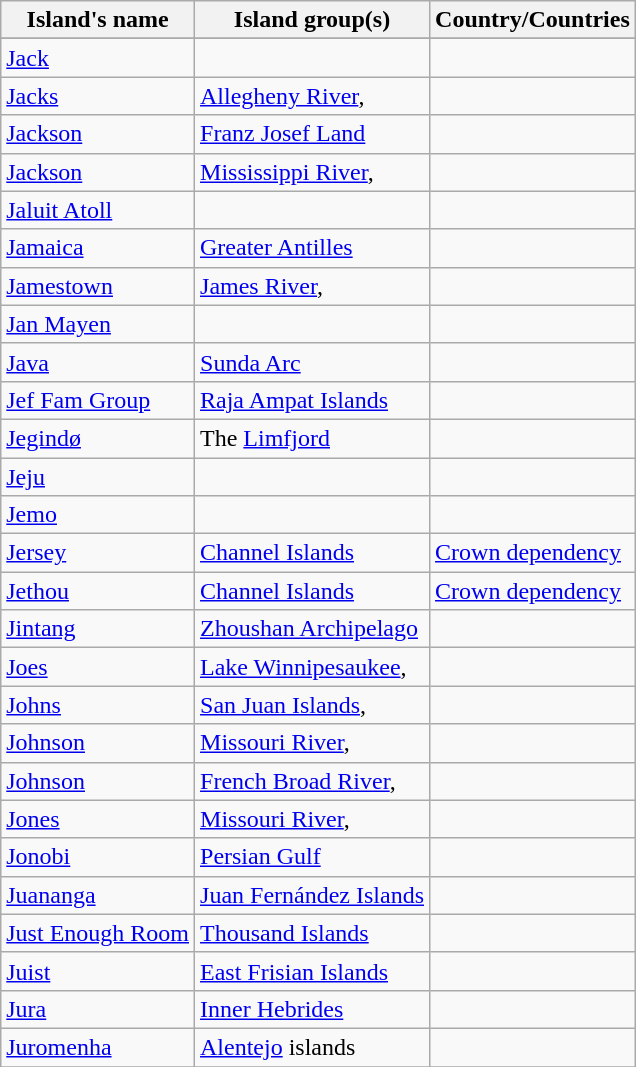<table class="wikitable">
<tr>
<th>Island's name</th>
<th>Island group(s)</th>
<th>Country/Countries</th>
</tr>
<tr>
</tr>
<tr>
<td><a href='#'>Jack</a></td>
<td></td>
<td></td>
</tr>
<tr>
<td><a href='#'>Jacks</a></td>
<td><a href='#'>Allegheny River</a>, </td>
<td></td>
</tr>
<tr>
<td><a href='#'>Jackson</a></td>
<td><a href='#'>Franz Josef Land</a></td>
<td></td>
</tr>
<tr>
<td><a href='#'>Jackson</a></td>
<td><a href='#'>Mississippi River</a>, </td>
<td></td>
</tr>
<tr>
<td><a href='#'>Jaluit Atoll</a></td>
<td></td>
<td></td>
</tr>
<tr>
<td><a href='#'>Jamaica</a></td>
<td><a href='#'>Greater Antilles</a></td>
<td></td>
</tr>
<tr>
<td><a href='#'>Jamestown</a></td>
<td><a href='#'>James River</a>, </td>
<td></td>
</tr>
<tr>
<td><a href='#'>Jan Mayen</a></td>
<td></td>
<td></td>
</tr>
<tr>
<td><a href='#'>Java</a></td>
<td><a href='#'>Sunda Arc</a></td>
<td></td>
</tr>
<tr>
<td><a href='#'>Jef Fam Group</a></td>
<td><a href='#'>Raja Ampat Islands</a></td>
<td></td>
</tr>
<tr>
<td><a href='#'>Jegindø</a></td>
<td>The <a href='#'>Limfjord</a></td>
<td></td>
</tr>
<tr>
<td><a href='#'>Jeju</a></td>
<td></td>
<td></td>
</tr>
<tr>
<td><a href='#'>Jemo</a></td>
<td></td>
<td></td>
</tr>
<tr>
<td><a href='#'>Jersey</a> </td>
<td><a href='#'>Channel Islands</a></td>
<td> <a href='#'>Crown dependency</a></td>
</tr>
<tr>
<td><a href='#'>Jethou</a></td>
<td><a href='#'>Channel Islands</a></td>
<td> <a href='#'>Crown dependency</a></td>
</tr>
<tr>
<td><a href='#'>Jintang</a></td>
<td><a href='#'>Zhoushan Archipelago</a></td>
<td></td>
</tr>
<tr>
<td><a href='#'>Joes</a></td>
<td><a href='#'>Lake Winnipesaukee</a>, </td>
<td></td>
</tr>
<tr>
<td><a href='#'>Johns</a></td>
<td><a href='#'>San Juan Islands</a>, </td>
<td></td>
</tr>
<tr>
<td><a href='#'>Johnson</a></td>
<td><a href='#'>Missouri River</a>, </td>
<td></td>
</tr>
<tr>
<td><a href='#'>Johnson</a></td>
<td><a href='#'>French Broad River</a>, </td>
<td></td>
</tr>
<tr>
<td><a href='#'>Jones</a></td>
<td><a href='#'>Missouri River</a>, </td>
<td></td>
</tr>
<tr>
<td><a href='#'>Jonobi</a></td>
<td><a href='#'>Persian Gulf</a></td>
<td></td>
</tr>
<tr>
<td><a href='#'>Juananga</a></td>
<td><a href='#'>Juan Fernández Islands</a></td>
<td></td>
</tr>
<tr>
<td><a href='#'>Just Enough Room</a></td>
<td><a href='#'>Thousand Islands</a></td>
<td></td>
</tr>
<tr>
<td><a href='#'>Juist</a></td>
<td><a href='#'>East Frisian Islands</a></td>
<td></td>
</tr>
<tr>
<td><a href='#'>Jura</a></td>
<td><a href='#'>Inner Hebrides</a></td>
<td></td>
</tr>
<tr>
<td><a href='#'>Juromenha</a></td>
<td><a href='#'>Alentejo</a> islands</td>
<td></td>
</tr>
<tr>
</tr>
</table>
